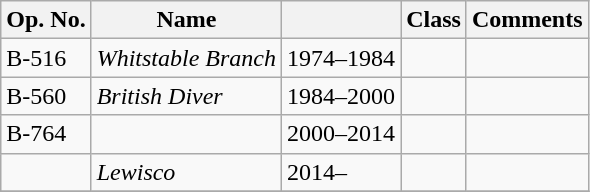<table class="wikitable">
<tr>
<th>Op. No.</th>
<th>Name</th>
<th></th>
<th>Class</th>
<th>Comments</th>
</tr>
<tr>
<td>B-516</td>
<td><em>Whitstable Branch</em></td>
<td>1974–1984</td>
<td></td>
<td></td>
</tr>
<tr>
<td>B-560</td>
<td><em>British Diver</em></td>
<td>1984–2000</td>
<td></td>
<td></td>
</tr>
<tr>
<td>B-764</td>
<td></td>
<td>2000–2014</td>
<td></td>
<td></td>
</tr>
<tr>
<td></td>
<td><em>Lewisco</em></td>
<td>2014–</td>
<td></td>
<td></td>
</tr>
<tr>
</tr>
</table>
